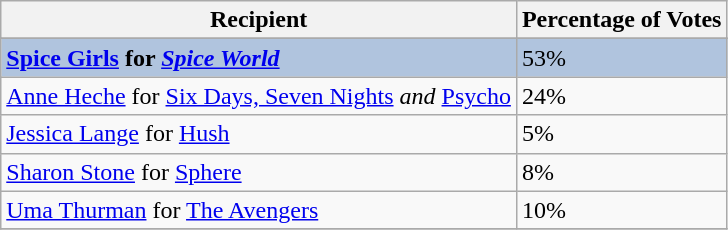<table class="wikitable sortable plainrowheaders">
<tr>
<th>Recipient</th>
<th>Percentage of Votes</th>
</tr>
<tr>
</tr>
<tr style="background:#B0C4DE;">
<td><strong><a href='#'>Spice Girls</a> for <em><a href='#'>Spice World</a><strong><em></td>
<td></strong>53%<strong></td>
</tr>
<tr>
<td><a href='#'>Anne Heche</a> for </em><a href='#'>Six Days, Seven Nights</a><em> and </em><a href='#'>Psycho</a><em></td>
<td>24%</td>
</tr>
<tr>
<td><a href='#'>Jessica Lange</a> for </em><a href='#'>Hush</a><em></td>
<td>5%</td>
</tr>
<tr>
<td><a href='#'>Sharon Stone</a> for </em><a href='#'>Sphere</a><em></td>
<td>8%</td>
</tr>
<tr>
<td><a href='#'>Uma Thurman</a> for </em><a href='#'>The Avengers</a><em></td>
<td>10%</td>
</tr>
<tr>
</tr>
</table>
